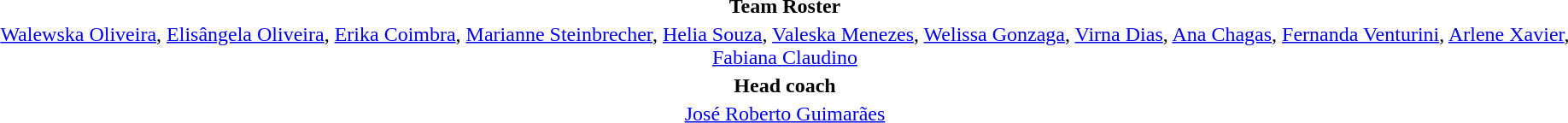<table style="text-align:center;margin-top:2em;margin-left:auto;margin-right:auto">
<tr>
<td><strong>Team Roster</strong></td>
</tr>
<tr>
<td><a href='#'>Walewska Oliveira</a>, <a href='#'>Elisângela Oliveira</a>, <a href='#'>Erika Coimbra</a>, <a href='#'>Marianne Steinbrecher</a>, <a href='#'>Helia Souza</a>, <a href='#'>Valeska Menezes</a>, <a href='#'>Welissa Gonzaga</a>, <a href='#'>Virna Dias</a>, <a href='#'>Ana Chagas</a>, <a href='#'>Fernanda Venturini</a>, <a href='#'>Arlene Xavier</a>, <a href='#'>Fabiana Claudino</a></td>
</tr>
<tr>
<td><strong>Head coach</strong></td>
</tr>
<tr>
<td><a href='#'>José Roberto Guimarães</a></td>
</tr>
</table>
